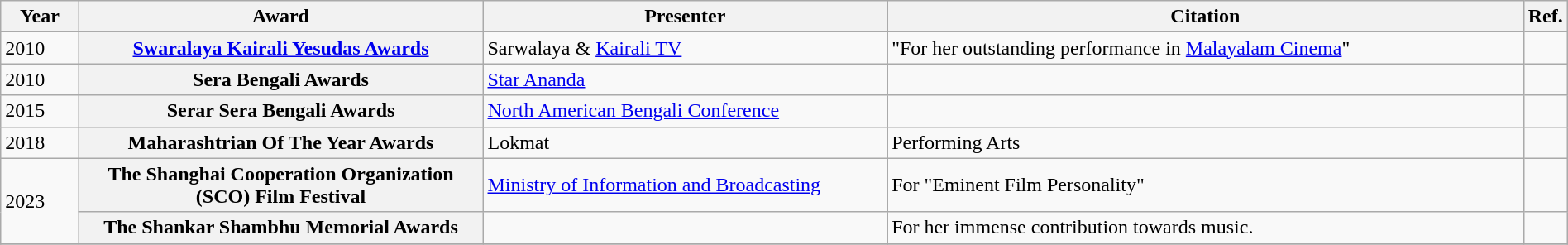<table class="wikitable plainrowheaders" width="100%" textcolor:#000;">
<tr>
<th scope="col" width=5%><strong>Year</strong></th>
<th scope="col" width=26%><strong>Award</strong></th>
<th scope="col" width=26%><strong>Presenter</strong></th>
<th scope="col" width=41%><strong>Citation</strong></th>
<th scope="col" width=2%><strong>Ref.</strong></th>
</tr>
<tr>
<td>2010</td>
<th scope="row"><a href='#'>Swaralaya Kairali Yesudas Awards</a></th>
<td>Sarwalaya & <a href='#'>Kairali TV</a></td>
<td>"For her outstanding performance in <a href='#'>Malayalam Cinema</a>"</td>
<td></td>
</tr>
<tr>
<td>2010</td>
<th scope="row">Sera Bengali Awards</th>
<td><a href='#'>Star Ananda</a></td>
<td></td>
<td></td>
</tr>
<tr>
<td>2015</td>
<th scope="row">Serar Sera Bengali Awards</th>
<td><a href='#'>North American Bengali Conference</a></td>
<td></td>
<td></td>
</tr>
<tr>
<td>2018</td>
<th scope="row">Maharashtrian Of The Year Awards</th>
<td>Lokmat</td>
<td>Performing Arts</td>
<td></td>
</tr>
<tr>
<td rowspan="2">2023</td>
<th scope="row">The Shanghai Cooperation Organization (SCO) Film Festival</th>
<td><a href='#'>Ministry of Information and Broadcasting</a></td>
<td>For "Eminent Film Personality"</td>
<td></td>
</tr>
<tr>
<th scope="row">The Shankar Shambhu Memorial Awards</th>
<td></td>
<td>For her immense contribution towards music.</td>
<td></td>
</tr>
<tr>
</tr>
</table>
